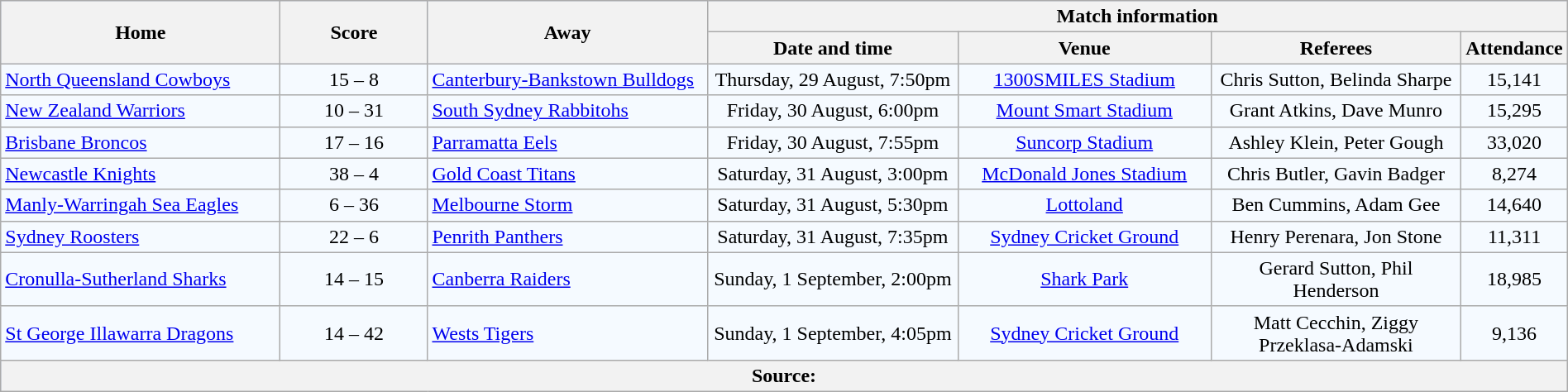<table class="wikitable" style="border-collapse:collapse; text-align:center; width:100%;">
<tr style="background:#c1d8ff;">
<th rowspan="2" style="width:19%;">Home</th>
<th rowspan="2" style="width:10%;">Score</th>
<th rowspan="2" style="width:19%;">Away</th>
<th colspan="6">Match information</th>
</tr>
<tr style="background:#efefef;">
<th width="17%">Date and time</th>
<th width="17%">Venue</th>
<th width="17%">Referees</th>
<th width="5%">Attendance</th>
</tr>
<tr style="text-align:center; background:#f5faff;">
<td align="left"> <a href='#'>North Queensland Cowboys</a></td>
<td>15 – 8</td>
<td align="left"> <a href='#'>Canterbury-Bankstown Bulldogs</a></td>
<td>Thursday, 29 August, 7:50pm</td>
<td><a href='#'>1300SMILES Stadium</a></td>
<td>Chris Sutton, Belinda Sharpe</td>
<td>15,141</td>
</tr>
<tr style="text-align:center; background:#f5faff;">
<td align="left"> <a href='#'>New Zealand Warriors</a></td>
<td>10 – 31</td>
<td align="left"> <a href='#'>South Sydney Rabbitohs</a></td>
<td>Friday, 30 August, 6:00pm</td>
<td><a href='#'>Mount Smart Stadium</a></td>
<td>Grant Atkins, Dave Munro</td>
<td>15,295</td>
</tr>
<tr style="text-align:center; background:#f5faff;">
<td align="left"> <a href='#'>Brisbane Broncos</a></td>
<td>17 – 16</td>
<td align="left"> <a href='#'>Parramatta Eels</a></td>
<td>Friday, 30 August, 7:55pm</td>
<td><a href='#'>Suncorp Stadium</a></td>
<td>Ashley Klein, Peter Gough</td>
<td>33,020</td>
</tr>
<tr style="text-align:center; background:#f5faff;">
<td align="left"> <a href='#'>Newcastle Knights</a></td>
<td>38 – 4</td>
<td align="left"> <a href='#'>Gold Coast Titans</a></td>
<td>Saturday, 31 August, 3:00pm</td>
<td><a href='#'>McDonald Jones Stadium</a></td>
<td>Chris Butler, Gavin Badger</td>
<td>8,274</td>
</tr>
<tr style="text-align:center; background:#f5faff;">
<td align="left"> <a href='#'>Manly-Warringah Sea Eagles</a></td>
<td>6 – 36</td>
<td align="left"> <a href='#'>Melbourne Storm</a></td>
<td>Saturday, 31 August, 5:30pm</td>
<td><a href='#'>Lottoland</a></td>
<td>Ben Cummins, Adam Gee</td>
<td>14,640</td>
</tr>
<tr style="text-align:center; background:#f5faff;">
<td align="left"> <a href='#'>Sydney Roosters</a></td>
<td>22 – 6</td>
<td align="left"> <a href='#'>Penrith Panthers</a></td>
<td>Saturday, 31 August, 7:35pm</td>
<td><a href='#'>Sydney Cricket Ground</a></td>
<td>Henry Perenara, Jon Stone</td>
<td>11,311</td>
</tr>
<tr style="text-align:center; background:#f5faff;">
<td align="left"> <a href='#'>Cronulla-Sutherland Sharks</a></td>
<td>14 – 15</td>
<td align="left"> <a href='#'>Canberra Raiders</a></td>
<td>Sunday, 1 September, 2:00pm</td>
<td><a href='#'>Shark Park</a></td>
<td>Gerard Sutton, Phil Henderson</td>
<td>18,985</td>
</tr>
<tr style="text-align:center; background:#f5faff;">
<td align="left"> <a href='#'>St George Illawarra Dragons</a></td>
<td>14 – 42</td>
<td align="left"> <a href='#'>Wests Tigers</a></td>
<td>Sunday, 1 September, 4:05pm</td>
<td><a href='#'>Sydney Cricket Ground</a></td>
<td>Matt Cecchin, Ziggy Przeklasa-Adamski</td>
<td>9,136</td>
</tr>
<tr style="background:#c1d8ff;">
<th colspan="7">Source:</th>
</tr>
</table>
